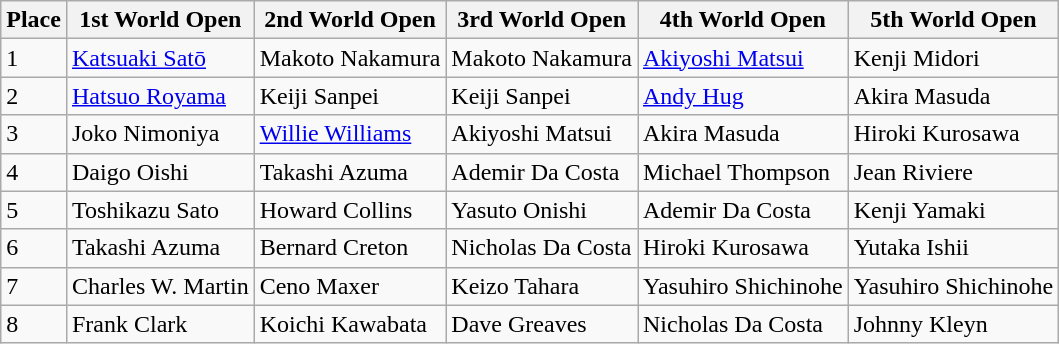<table class="wikitable">
<tr>
<th>Place</th>
<th>1st World Open</th>
<th>2nd World Open</th>
<th>3rd World Open</th>
<th>4th World Open</th>
<th>5th World Open</th>
</tr>
<tr>
<td>1</td>
<td><a href='#'>Katsuaki Satō</a> </td>
<td>Makoto Nakamura</td>
<td>Makoto Nakamura </td>
<td><a href='#'>Akiyoshi Matsui</a> </td>
<td>Kenji Midori </td>
</tr>
<tr>
<td>2</td>
<td><a href='#'>Hatsuo Royama</a> </td>
<td>Keiji Sanpei </td>
<td>Keiji Sanpei </td>
<td><a href='#'>Andy Hug</a> </td>
<td>Akira Masuda </td>
</tr>
<tr>
<td>3</td>
<td>Joko Nimoniya </td>
<td><a href='#'>Willie Williams</a> </td>
<td>Akiyoshi Matsui </td>
<td>Akira Masuda</td>
<td>Hiroki Kurosawa</td>
</tr>
<tr>
<td>4</td>
<td>Daigo Oishi </td>
<td>Takashi Azuma </td>
<td>Ademir Da Costa </td>
<td>Michael Thompson </td>
<td>Jean Riviere</td>
</tr>
<tr>
<td>5</td>
<td>Toshikazu Sato </td>
<td>Howard Collins </td>
<td>Yasuto Onishi </td>
<td>Ademir Da Costa </td>
<td>Kenji Yamaki </td>
</tr>
<tr>
<td>6</td>
<td>Takashi Azuma </td>
<td>Bernard Creton </td>
<td>Nicholas Da Costa </td>
<td>Hiroki Kurosawa</td>
<td>Yutaka Ishii</td>
</tr>
<tr>
<td>7</td>
<td>Charles W. Martin </td>
<td>Ceno Maxer </td>
<td>Keizo Tahara </td>
<td>Yasuhiro Shichinohe </td>
<td>Yasuhiro Shichinohe </td>
</tr>
<tr>
<td>8</td>
<td>Frank Clark </td>
<td>Koichi Kawabata </td>
<td>Dave Greaves </td>
<td>Nicholas Da Costa </td>
<td>Johnny Kleyn </td>
</tr>
</table>
